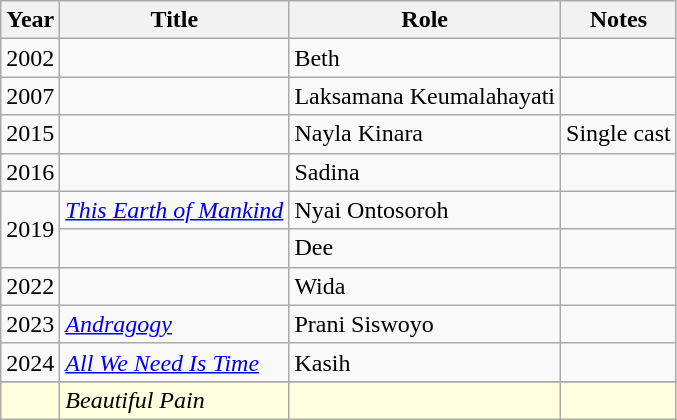<table class="wikitable">
<tr>
<th>Year</th>
<th>Title</th>
<th>Role</th>
<th>Notes</th>
</tr>
<tr>
<td>2002</td>
<td><em></em></td>
<td>Beth</td>
<td></td>
</tr>
<tr>
<td>2007</td>
<td><em></em></td>
<td>Laksamana Keumalahayati</td>
<td></td>
</tr>
<tr>
<td>2015</td>
<td><em></em></td>
<td>Nayla Kinara</td>
<td>Single cast</td>
</tr>
<tr>
<td>2016</td>
<td><em></em></td>
<td>Sadina</td>
<td></td>
</tr>
<tr>
<td rowspan="2">2019</td>
<td><em><a href='#'>This Earth of Mankind</a></em></td>
<td>Nyai Ontosoroh</td>
<td></td>
</tr>
<tr>
<td><em></em></td>
<td>Dee</td>
<td></td>
</tr>
<tr>
<td>2022</td>
<td><em></em></td>
<td>Wida</td>
<td></td>
</tr>
<tr>
<td>2023</td>
<td><em><a href='#'>Andragogy</a></em></td>
<td>Prani Siswoyo</td>
<td></td>
</tr>
<tr>
<td>2024</td>
<td><em><a href='#'>All We Need Is Time</a></em></td>
<td>Kasih</td>
<td></td>
</tr>
<tr>
</tr>
<tr style="background-color:#FFFFE0; color:black;">
<td></td>
<td><em>Beautiful Pain</em></td>
<td></td>
<td></td>
</tr>
</table>
